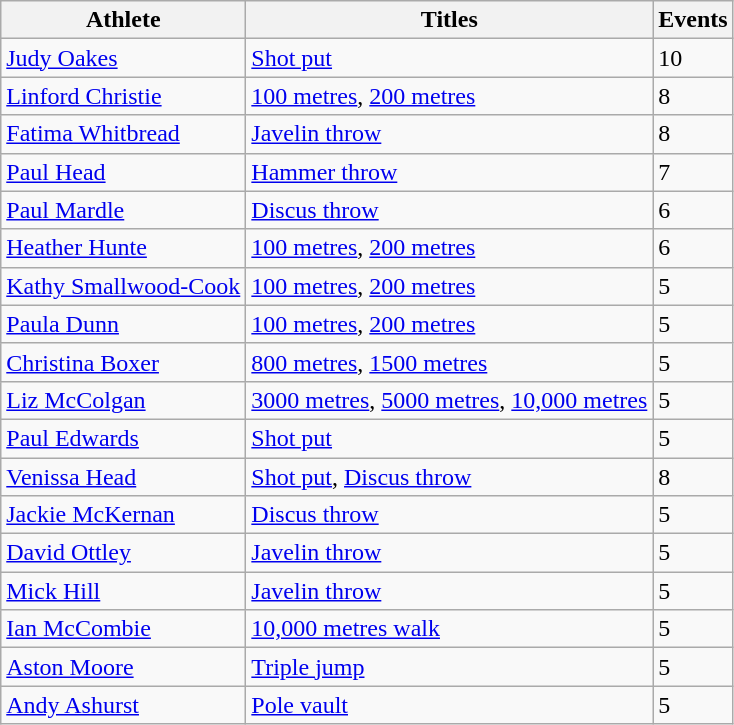<table class="wikitable sortable">
<tr>
<th>Athlete</th>
<th>Titles</th>
<th>Events</th>
</tr>
<tr>
<td><a href='#'>Judy Oakes</a></td>
<td><a href='#'>Shot put</a></td>
<td>10</td>
</tr>
<tr>
<td><a href='#'>Linford Christie</a></td>
<td><a href='#'>100 metres</a>, <a href='#'>200 metres</a></td>
<td>8</td>
</tr>
<tr>
<td><a href='#'>Fatima Whitbread</a></td>
<td><a href='#'>Javelin throw</a></td>
<td>8</td>
</tr>
<tr>
<td><a href='#'>Paul Head</a></td>
<td><a href='#'>Hammer throw</a></td>
<td>7</td>
</tr>
<tr>
<td><a href='#'>Paul Mardle</a></td>
<td><a href='#'>Discus throw</a></td>
<td>6</td>
</tr>
<tr>
<td><a href='#'>Heather Hunte</a></td>
<td><a href='#'>100 metres</a>, <a href='#'>200 metres</a></td>
<td>6</td>
</tr>
<tr>
<td><a href='#'>Kathy Smallwood-Cook</a></td>
<td><a href='#'>100 metres</a>, <a href='#'>200 metres</a></td>
<td>5</td>
</tr>
<tr>
<td><a href='#'>Paula Dunn</a></td>
<td><a href='#'>100 metres</a>, <a href='#'>200 metres</a></td>
<td>5</td>
</tr>
<tr>
<td><a href='#'>Christina Boxer</a></td>
<td><a href='#'>800 metres</a>, <a href='#'>1500 metres</a></td>
<td>5</td>
</tr>
<tr>
<td><a href='#'>Liz McColgan</a></td>
<td><a href='#'>3000 metres</a>, <a href='#'>5000 metres</a>, <a href='#'>10,000 metres</a></td>
<td>5</td>
</tr>
<tr>
<td><a href='#'>Paul Edwards</a></td>
<td><a href='#'>Shot put</a></td>
<td>5</td>
</tr>
<tr>
<td><a href='#'>Venissa Head</a></td>
<td><a href='#'>Shot put</a>, <a href='#'>Discus throw</a></td>
<td>8</td>
</tr>
<tr>
<td><a href='#'>Jackie McKernan</a></td>
<td><a href='#'>Discus throw</a></td>
<td>5</td>
</tr>
<tr>
<td><a href='#'>David Ottley</a></td>
<td><a href='#'>Javelin throw</a></td>
<td>5</td>
</tr>
<tr>
<td><a href='#'>Mick Hill</a></td>
<td><a href='#'>Javelin throw</a></td>
<td>5</td>
</tr>
<tr>
<td><a href='#'>Ian McCombie</a></td>
<td><a href='#'>10,000 metres walk</a></td>
<td>5</td>
</tr>
<tr>
<td><a href='#'>Aston Moore</a></td>
<td><a href='#'>Triple jump</a></td>
<td>5</td>
</tr>
<tr>
<td><a href='#'>Andy Ashurst</a></td>
<td><a href='#'>Pole vault</a></td>
<td>5</td>
</tr>
</table>
